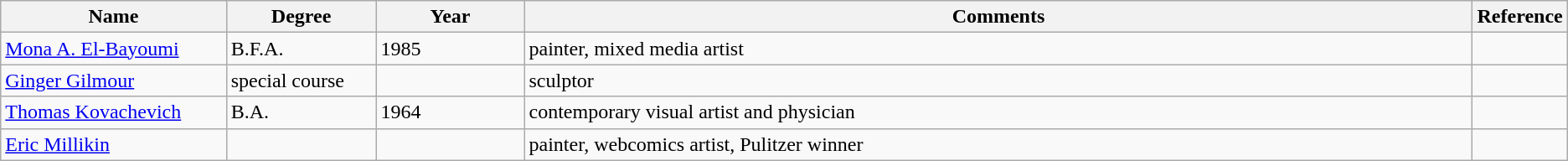<table class="wikitable sortable">
<tr>
<th style="width:15%;">Name</th>
<th style="width:10%;">Degree</th>
<th style="width:10%;">Year</th>
<th style="width:65%;">Comments</th>
<th style="width:5%;">Reference</th>
</tr>
<tr>
<td><a href='#'>Mona A. El-Bayoumi</a></td>
<td>B.F.A.</td>
<td>1985</td>
<td>painter, mixed media artist</td>
<td></td>
</tr>
<tr>
<td><a href='#'>Ginger Gilmour</a></td>
<td>special course</td>
<td></td>
<td>sculptor</td>
<td></td>
</tr>
<tr>
<td><a href='#'>Thomas Kovachevich</a></td>
<td>B.A.</td>
<td>1964</td>
<td>contemporary visual artist and physician</td>
<td></td>
</tr>
<tr>
<td><a href='#'>Eric Millikin</a></td>
<td></td>
<td></td>
<td>painter, webcomics artist, Pulitzer winner</td>
<td></td>
</tr>
</table>
